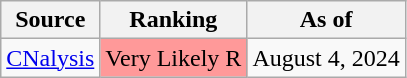<table class="wikitable">
<tr>
<th>Source</th>
<th>Ranking</th>
<th>As of</th>
</tr>
<tr>
<td><a href='#'>CNalysis</a></td>
<td style="background:#FF9999" data-sort-value="4" align="center">Very Likely R</td>
<td>August 4, 2024</td>
</tr>
</table>
